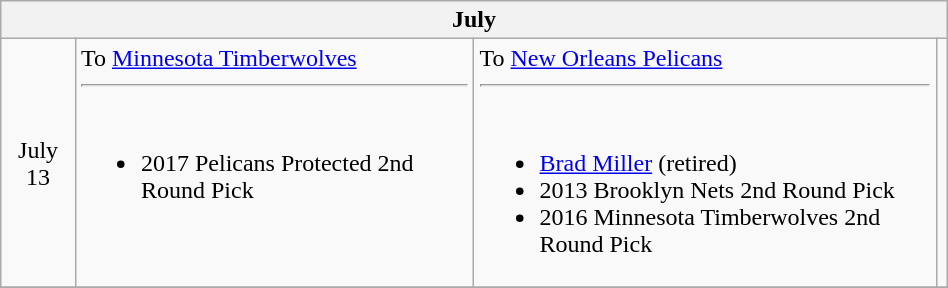<table class="wikitable" style="text-align:center; width:50%">
<tr>
<th colspan=4>July</th>
</tr>
<tr>
<td>July 13</td>
<td align=left valign=top>To <a href='#'>Minnesota Timberwolves</a><hr><br><ul><li>2017 Pelicans Protected 2nd Round Pick</li></ul></td>
<td align=left valign=top>To <a href='#'>New Orleans Pelicans</a><hr><br><ul><li><a href='#'>Brad Miller</a> (retired)</li><li>2013 Brooklyn Nets 2nd Round Pick</li><li>2016 Minnesota Timberwolves 2nd Round Pick</li></ul></td>
<td></td>
</tr>
<tr>
</tr>
</table>
